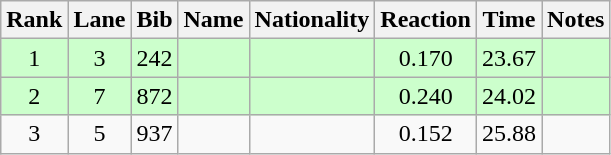<table class="wikitable sortable" style="text-align:center">
<tr>
<th>Rank</th>
<th>Lane</th>
<th>Bib</th>
<th>Name</th>
<th>Nationality</th>
<th>Reaction</th>
<th>Time</th>
<th>Notes</th>
</tr>
<tr bgcolor=ccffcc>
<td>1</td>
<td>3</td>
<td>242</td>
<td align=left></td>
<td align=left></td>
<td>0.170</td>
<td>23.67</td>
<td><strong></strong></td>
</tr>
<tr bgcolor=ccffcc>
<td>2</td>
<td>7</td>
<td>872</td>
<td align=left></td>
<td align=left></td>
<td>0.240</td>
<td>24.02</td>
<td><strong></strong></td>
</tr>
<tr>
<td>3</td>
<td>5</td>
<td>937</td>
<td align=left></td>
<td align=left></td>
<td>0.152</td>
<td>25.88</td>
<td></td>
</tr>
</table>
